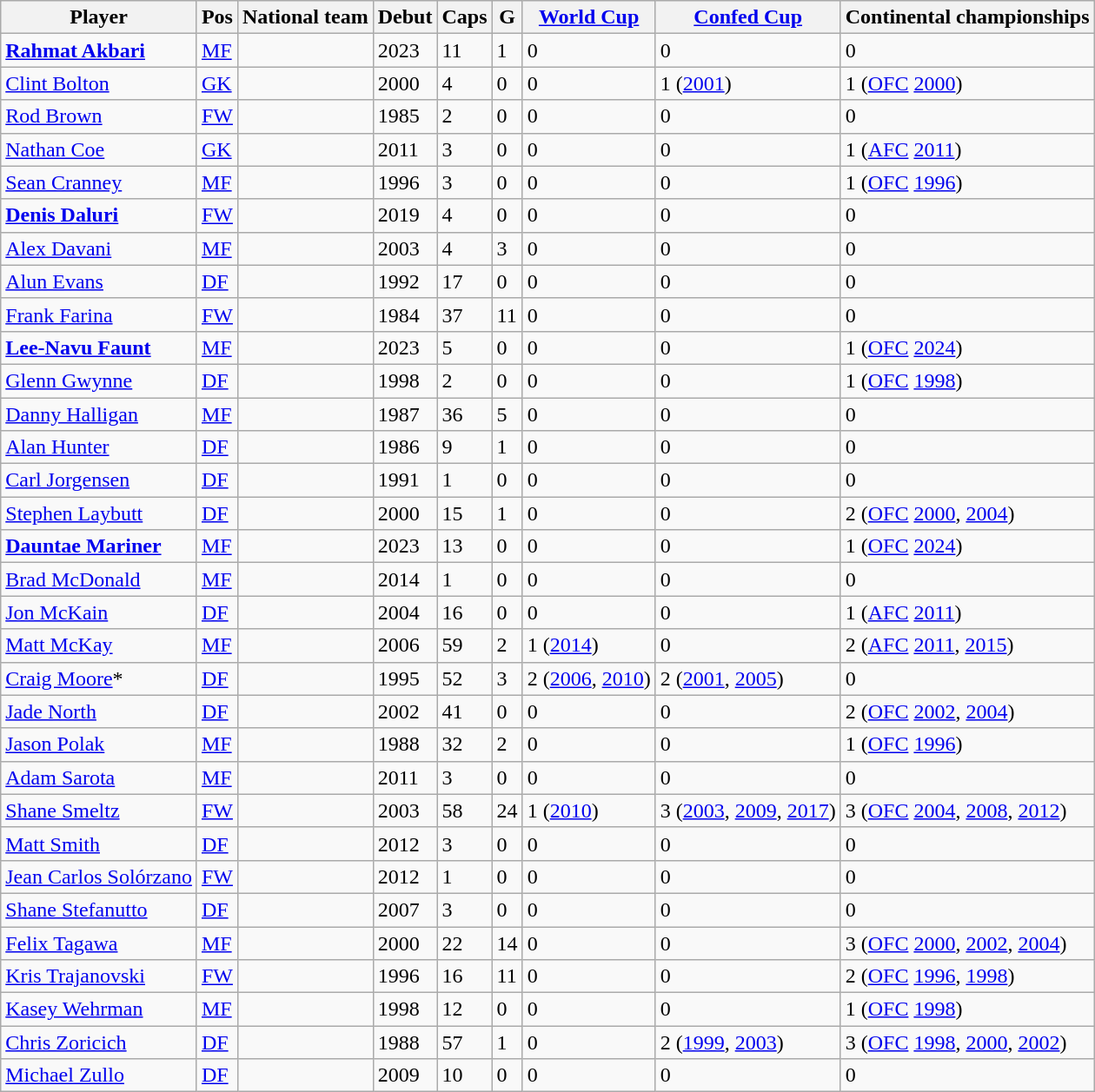<table class="wikitable sortable">
<tr>
<th>Player</th>
<th>Pos</th>
<th>National team</th>
<th>Debut</th>
<th>Caps</th>
<th>G</th>
<th><a href='#'>World Cup</a></th>
<th><a href='#'>Confed Cup</a></th>
<th>Continental championships</th>
</tr>
<tr>
<td><strong><a href='#'>Rahmat Akbari</a></strong></td>
<td><a href='#'>MF</a></td>
<td></td>
<td>2023</td>
<td>11</td>
<td>1</td>
<td>0</td>
<td>0</td>
<td>0</td>
</tr>
<tr>
<td><a href='#'>Clint Bolton</a></td>
<td><a href='#'>GK</a></td>
<td></td>
<td>2000</td>
<td>4</td>
<td>0</td>
<td>0</td>
<td>1 (<a href='#'>2001</a>)</td>
<td>1 (<a href='#'>OFC</a> <a href='#'>2000</a>)</td>
</tr>
<tr>
<td><a href='#'>Rod Brown</a></td>
<td><a href='#'>FW</a></td>
<td></td>
<td>1985</td>
<td>2</td>
<td>0</td>
<td>0</td>
<td>0</td>
<td>0</td>
</tr>
<tr>
<td><a href='#'>Nathan Coe</a></td>
<td><a href='#'>GK</a></td>
<td></td>
<td>2011</td>
<td>3</td>
<td>0</td>
<td>0</td>
<td>0</td>
<td>1 (<a href='#'>AFC</a> <a href='#'>2011</a>)</td>
</tr>
<tr>
<td><a href='#'>Sean Cranney</a></td>
<td><a href='#'>MF</a></td>
<td></td>
<td>1996</td>
<td>3</td>
<td>0</td>
<td>0</td>
<td>0</td>
<td>1 (<a href='#'>OFC</a> <a href='#'>1996</a>)</td>
</tr>
<tr>
<td><strong><a href='#'>Denis Daluri</a></strong></td>
<td><a href='#'>FW</a></td>
<td></td>
<td>2019</td>
<td>4</td>
<td>0</td>
<td>0</td>
<td>0</td>
<td>0</td>
</tr>
<tr>
<td><a href='#'>Alex Davani</a></td>
<td><a href='#'>MF</a></td>
<td></td>
<td>2003</td>
<td>4</td>
<td>3</td>
<td>0</td>
<td>0</td>
<td>0</td>
</tr>
<tr>
<td><a href='#'>Alun Evans</a></td>
<td><a href='#'>DF</a></td>
<td></td>
<td>1992</td>
<td>17</td>
<td>0</td>
<td>0</td>
<td>0</td>
<td>0</td>
</tr>
<tr>
<td><a href='#'>Frank Farina</a></td>
<td><a href='#'>FW</a></td>
<td></td>
<td>1984</td>
<td>37</td>
<td>11</td>
<td>0</td>
<td>0</td>
<td>0</td>
</tr>
<tr>
<td><strong><a href='#'>Lee-Navu Faunt</a></strong></td>
<td><a href='#'>MF</a></td>
<td></td>
<td>2023</td>
<td>5</td>
<td>0</td>
<td>0</td>
<td>0</td>
<td>1 (<a href='#'>OFC</a> <a href='#'>2024</a>)</td>
</tr>
<tr>
<td><a href='#'>Glenn Gwynne</a></td>
<td><a href='#'>DF</a></td>
<td></td>
<td>1998</td>
<td>2</td>
<td>0</td>
<td>0</td>
<td>0</td>
<td>1 (<a href='#'>OFC</a> <a href='#'>1998</a>)</td>
</tr>
<tr>
<td><a href='#'>Danny Halligan</a></td>
<td><a href='#'>MF</a></td>
<td></td>
<td>1987</td>
<td>36</td>
<td>5</td>
<td>0</td>
<td>0</td>
<td>0</td>
</tr>
<tr>
<td><a href='#'>Alan Hunter</a></td>
<td><a href='#'>DF</a></td>
<td></td>
<td>1986</td>
<td>9</td>
<td>1</td>
<td>0</td>
<td>0</td>
<td>0</td>
</tr>
<tr>
<td><a href='#'>Carl Jorgensen</a></td>
<td><a href='#'>DF</a></td>
<td></td>
<td>1991</td>
<td>1</td>
<td>0</td>
<td>0</td>
<td>0</td>
<td>0</td>
</tr>
<tr>
<td><a href='#'>Stephen Laybutt</a></td>
<td><a href='#'>DF</a></td>
<td></td>
<td>2000</td>
<td>15</td>
<td>1</td>
<td>0</td>
<td>0</td>
<td>2 (<a href='#'>OFC</a> <a href='#'>2000</a>, <a href='#'>2004</a>)</td>
</tr>
<tr>
<td><strong><a href='#'>Dauntae Mariner</a></strong></td>
<td><a href='#'>MF</a></td>
<td></td>
<td>2023</td>
<td>13</td>
<td>0</td>
<td>0</td>
<td>0</td>
<td>1 (<a href='#'>OFC</a> <a href='#'>2024</a>)</td>
</tr>
<tr>
<td><a href='#'>Brad McDonald</a></td>
<td><a href='#'>MF</a></td>
<td></td>
<td>2014</td>
<td>1</td>
<td>0</td>
<td>0</td>
<td>0</td>
<td>0</td>
</tr>
<tr>
<td><a href='#'>Jon McKain</a></td>
<td><a href='#'>DF</a></td>
<td></td>
<td>2004</td>
<td>16</td>
<td>0</td>
<td>0</td>
<td>0</td>
<td>1 (<a href='#'>AFC</a> <a href='#'>2011</a>)</td>
</tr>
<tr>
<td><a href='#'>Matt McKay</a></td>
<td><a href='#'>MF</a></td>
<td></td>
<td>2006</td>
<td>59</td>
<td>2</td>
<td>1 (<a href='#'>2014</a>)</td>
<td>0</td>
<td>2 (<a href='#'>AFC</a> <a href='#'>2011</a>, <a href='#'>2015</a>)</td>
</tr>
<tr>
<td><a href='#'>Craig Moore</a>*</td>
<td><a href='#'>DF</a></td>
<td></td>
<td>1995</td>
<td>52</td>
<td>3</td>
<td>2 (<a href='#'>2006</a>, <a href='#'>2010</a>)</td>
<td>2 (<a href='#'>2001</a>, <a href='#'>2005</a>)</td>
<td>0</td>
</tr>
<tr>
<td><a href='#'>Jade North</a></td>
<td><a href='#'>DF</a></td>
<td></td>
<td>2002</td>
<td>41</td>
<td>0</td>
<td>0</td>
<td>0</td>
<td>2 (<a href='#'>OFC</a> <a href='#'>2002</a>, <a href='#'>2004</a>)</td>
</tr>
<tr>
<td><a href='#'>Jason Polak</a></td>
<td><a href='#'>MF</a></td>
<td></td>
<td>1988</td>
<td>32</td>
<td>2</td>
<td>0</td>
<td>0</td>
<td>1 (<a href='#'>OFC</a> <a href='#'>1996</a>)</td>
</tr>
<tr>
<td><a href='#'>Adam Sarota</a></td>
<td><a href='#'>MF</a></td>
<td></td>
<td>2011</td>
<td>3</td>
<td>0</td>
<td>0</td>
<td>0</td>
<td>0</td>
</tr>
<tr>
<td><a href='#'>Shane Smeltz</a></td>
<td><a href='#'>FW</a></td>
<td></td>
<td>2003</td>
<td>58</td>
<td>24</td>
<td>1 (<a href='#'>2010</a>)</td>
<td>3 (<a href='#'>2003</a>, <a href='#'>2009</a>, <a href='#'>2017</a>)</td>
<td>3 (<a href='#'>OFC</a> <a href='#'>2004</a>, <a href='#'>2008</a>, <a href='#'>2012</a>)</td>
</tr>
<tr>
<td><a href='#'>Matt Smith</a></td>
<td><a href='#'>DF</a></td>
<td></td>
<td>2012</td>
<td>3</td>
<td>0</td>
<td>0</td>
<td>0</td>
<td>0</td>
</tr>
<tr>
<td><a href='#'>Jean Carlos Solórzano</a></td>
<td><a href='#'>FW</a></td>
<td></td>
<td>2012</td>
<td>1</td>
<td>0</td>
<td>0</td>
<td>0</td>
<td>0</td>
</tr>
<tr>
<td><a href='#'>Shane Stefanutto</a></td>
<td><a href='#'>DF</a></td>
<td></td>
<td>2007</td>
<td>3</td>
<td>0</td>
<td>0</td>
<td>0</td>
<td>0</td>
</tr>
<tr>
<td><a href='#'>Felix Tagawa</a></td>
<td><a href='#'>MF</a></td>
<td></td>
<td>2000</td>
<td>22</td>
<td>14</td>
<td>0</td>
<td>0</td>
<td>3 (<a href='#'>OFC</a> <a href='#'>2000</a>, <a href='#'>2002</a>, <a href='#'>2004</a>)</td>
</tr>
<tr>
<td><a href='#'>Kris Trajanovski</a></td>
<td><a href='#'>FW</a></td>
<td></td>
<td>1996</td>
<td>16</td>
<td>11</td>
<td>0</td>
<td>0</td>
<td>2 (<a href='#'>OFC</a> <a href='#'>1996</a>, <a href='#'>1998</a>)</td>
</tr>
<tr>
<td><a href='#'>Kasey Wehrman</a></td>
<td><a href='#'>MF</a></td>
<td></td>
<td>1998</td>
<td>12</td>
<td>0</td>
<td>0</td>
<td>0</td>
<td>1 (<a href='#'>OFC</a> <a href='#'>1998</a>)</td>
</tr>
<tr>
<td><a href='#'>Chris Zoricich</a></td>
<td><a href='#'>DF</a></td>
<td></td>
<td>1988</td>
<td>57</td>
<td>1</td>
<td>0</td>
<td>2 (<a href='#'>1999</a>, <a href='#'>2003</a>)</td>
<td>3 (<a href='#'>OFC</a> <a href='#'>1998</a>, <a href='#'>2000</a>, <a href='#'>2002</a>)</td>
</tr>
<tr>
<td><a href='#'>Michael Zullo</a></td>
<td><a href='#'>DF</a></td>
<td></td>
<td>2009</td>
<td>10</td>
<td>0</td>
<td>0</td>
<td>0</td>
<td>0</td>
</tr>
</table>
